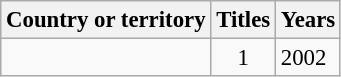<table class="wikitable" style="font-size:95%;">
<tr>
<th>Country or territory</th>
<th>Titles</th>
<th>Years</th>
</tr>
<tr>
<td></td>
<td rowspan="2" style="text-align:center;">1</td>
<td>2002</td>
</tr>
</table>
